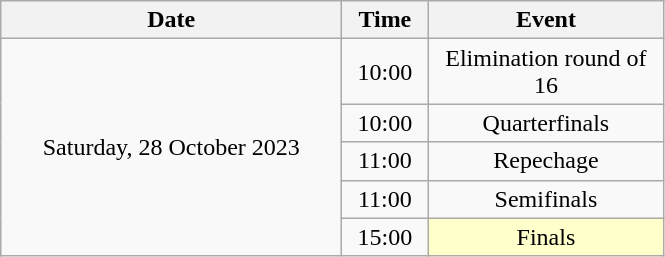<table class = "wikitable" style="text-align:center;">
<tr>
<th width=220>Date</th>
<th width=50>Time</th>
<th width=150>Event</th>
</tr>
<tr>
<td rowspan=5>Saturday, 28 October 2023</td>
<td>10:00</td>
<td>Elimination round of 16</td>
</tr>
<tr>
<td>10:00</td>
<td>Quarterfinals</td>
</tr>
<tr>
<td>11:00</td>
<td>Repechage</td>
</tr>
<tr>
<td>11:00</td>
<td>Semifinals</td>
</tr>
<tr>
<td>15:00</td>
<td bgcolor=ffffcc>Finals</td>
</tr>
</table>
